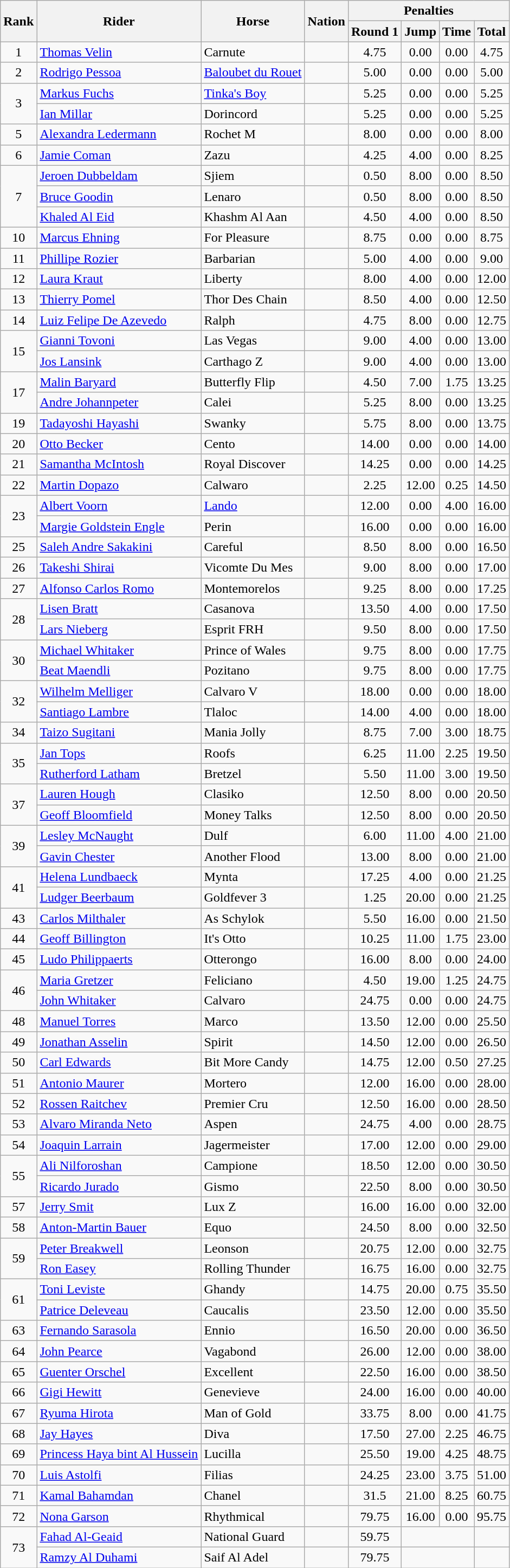<table class="wikitable sortable" style="text-align:center">
<tr>
<th rowspan="2">Rank</th>
<th rowspan="2">Rider</th>
<th rowspan="2">Horse</th>
<th rowspan="2">Nation</th>
<th colspan="4">Penalties</th>
</tr>
<tr>
<th>Round 1</th>
<th>Jump</th>
<th>Time</th>
<th>Total</th>
</tr>
<tr>
<td>1</td>
<td align="left"><a href='#'>Thomas Velin</a></td>
<td align="left">Carnute</td>
<td align=left></td>
<td>4.75</td>
<td>0.00</td>
<td>0.00</td>
<td>4.75</td>
</tr>
<tr>
<td>2</td>
<td align="left"><a href='#'>Rodrigo Pessoa</a></td>
<td align="left"><a href='#'>Baloubet du Rouet</a></td>
<td align=left></td>
<td>5.00</td>
<td>0.00</td>
<td>0.00</td>
<td>5.00</td>
</tr>
<tr>
<td rowspan="2">3</td>
<td align="left"><a href='#'>Markus Fuchs</a></td>
<td align=left><a href='#'>Tinka's Boy</a></td>
<td align="left"></td>
<td>5.25</td>
<td>0.00</td>
<td>0.00</td>
<td>5.25</td>
</tr>
<tr>
<td align="left"><a href='#'>Ian Millar</a></td>
<td align=left>Dorincord</td>
<td align=left></td>
<td>5.25</td>
<td>0.00</td>
<td>0.00</td>
<td>5.25</td>
</tr>
<tr>
<td>5</td>
<td align="left"><a href='#'>Alexandra Ledermann</a></td>
<td align=left>Rochet M</td>
<td align=left></td>
<td>8.00</td>
<td>0.00</td>
<td>0.00</td>
<td>8.00</td>
</tr>
<tr>
<td>6</td>
<td align="left"><a href='#'>Jamie Coman</a></td>
<td align=left>Zazu</td>
<td align=left></td>
<td>4.25</td>
<td>4.00</td>
<td>0.00</td>
<td>8.25</td>
</tr>
<tr>
<td rowspan="3">7</td>
<td align="left"><a href='#'>Jeroen Dubbeldam</a></td>
<td align=left>Sjiem</td>
<td align=left></td>
<td>0.50</td>
<td>8.00</td>
<td>0.00</td>
<td>8.50</td>
</tr>
<tr>
<td align="left"><a href='#'>Bruce Goodin</a></td>
<td align=left>Lenaro</td>
<td align=left></td>
<td>0.50</td>
<td>8.00</td>
<td>0.00</td>
<td>8.50</td>
</tr>
<tr>
<td align="left"><a href='#'>Khaled Al Eid</a></td>
<td align=left>Khashm Al Aan</td>
<td align=left></td>
<td>4.50</td>
<td>4.00</td>
<td>0.00</td>
<td>8.50</td>
</tr>
<tr>
<td>10</td>
<td align="left"><a href='#'>Marcus Ehning</a></td>
<td align=left>For Pleasure</td>
<td align=left></td>
<td>8.75</td>
<td>0.00</td>
<td>0.00</td>
<td>8.75</td>
</tr>
<tr>
<td>11</td>
<td align="left"><a href='#'>Phillipe Rozier</a></td>
<td align=left>Barbarian</td>
<td align=left></td>
<td>5.00</td>
<td>4.00</td>
<td>0.00</td>
<td>9.00</td>
</tr>
<tr>
<td>12</td>
<td align="left"><a href='#'>Laura Kraut</a></td>
<td align=left>Liberty</td>
<td align=left></td>
<td>8.00</td>
<td>4.00</td>
<td>0.00</td>
<td>12.00</td>
</tr>
<tr>
<td>13</td>
<td align="left"><a href='#'>Thierry Pomel</a></td>
<td align=left>Thor Des Chain</td>
<td align=left></td>
<td>8.50</td>
<td>4.00</td>
<td>0.00</td>
<td>12.50</td>
</tr>
<tr>
<td>14</td>
<td align="left"><a href='#'>Luiz Felipe De Azevedo</a></td>
<td align=left>Ralph</td>
<td align=left></td>
<td>4.75</td>
<td>8.00</td>
<td>0.00</td>
<td>12.75</td>
</tr>
<tr>
<td rowspan="2">15</td>
<td align="left"><a href='#'>Gianni Tovoni</a></td>
<td align=left>Las Vegas</td>
<td align=left></td>
<td>9.00</td>
<td>4.00</td>
<td>0.00</td>
<td>13.00</td>
</tr>
<tr>
<td align="left"><a href='#'>Jos Lansink</a></td>
<td align=left>Carthago Z</td>
<td align=left></td>
<td>9.00</td>
<td>4.00</td>
<td>0.00</td>
<td>13.00</td>
</tr>
<tr>
<td rowspan="2">17</td>
<td align="left"><a href='#'>Malin Baryard</a></td>
<td align=left>Butterfly Flip</td>
<td align=left></td>
<td>4.50</td>
<td>7.00</td>
<td>1.75</td>
<td>13.25</td>
</tr>
<tr>
<td align="left"><a href='#'>Andre Johannpeter</a></td>
<td align=left>Calei</td>
<td align=left></td>
<td>5.25</td>
<td>8.00</td>
<td>0.00</td>
<td>13.25</td>
</tr>
<tr>
<td>19</td>
<td align="left"><a href='#'>Tadayoshi Hayashi</a></td>
<td align=left>Swanky</td>
<td align=left></td>
<td>5.75</td>
<td>8.00</td>
<td>0.00</td>
<td>13.75</td>
</tr>
<tr>
<td>20</td>
<td align="left"><a href='#'>Otto Becker</a></td>
<td align=left>Cento</td>
<td align=left></td>
<td>14.00</td>
<td>0.00</td>
<td>0.00</td>
<td>14.00</td>
</tr>
<tr>
<td>21</td>
<td align="left"><a href='#'>Samantha McIntosh</a></td>
<td align=left>Royal Discover</td>
<td align=left></td>
<td>14.25</td>
<td>0.00</td>
<td>0.00</td>
<td>14.25</td>
</tr>
<tr>
<td>22</td>
<td align="left"><a href='#'>Martin Dopazo</a></td>
<td align=left>Calwaro</td>
<td align=left></td>
<td>2.25</td>
<td>12.00</td>
<td>0.25</td>
<td>14.50</td>
</tr>
<tr>
<td rowspan="2">23</td>
<td align="left"><a href='#'>Albert Voorn</a></td>
<td align=left><a href='#'>Lando</a></td>
<td align=left></td>
<td>12.00</td>
<td>0.00</td>
<td>4.00</td>
<td>16.00</td>
</tr>
<tr>
<td align="left"><a href='#'>Margie Goldstein Engle</a></td>
<td align=left>Perin</td>
<td align=left></td>
<td>16.00</td>
<td>0.00</td>
<td>0.00</td>
<td>16.00</td>
</tr>
<tr>
<td>25</td>
<td align="left"><a href='#'>Saleh Andre Sakakini</a></td>
<td align=left>Careful</td>
<td align=left></td>
<td>8.50</td>
<td>8.00</td>
<td>0.00</td>
<td>16.50</td>
</tr>
<tr>
<td>26</td>
<td align="left"><a href='#'>Takeshi Shirai</a></td>
<td align=left>Vicomte Du Mes</td>
<td align=left></td>
<td>9.00</td>
<td>8.00</td>
<td>0.00</td>
<td>17.00</td>
</tr>
<tr>
<td>27</td>
<td align="left"><a href='#'>Alfonso Carlos Romo</a></td>
<td align=left>Montemorelos</td>
<td align=left></td>
<td>9.25</td>
<td>8.00</td>
<td>0.00</td>
<td>17.25</td>
</tr>
<tr>
<td rowspan="2">28</td>
<td align="left"><a href='#'>Lisen Bratt</a></td>
<td align=left>Casanova</td>
<td align=left></td>
<td>13.50</td>
<td>4.00</td>
<td>0.00</td>
<td>17.50</td>
</tr>
<tr>
<td align="left"><a href='#'>Lars Nieberg</a></td>
<td align=left>Esprit FRH</td>
<td align=left></td>
<td>9.50</td>
<td>8.00</td>
<td>0.00</td>
<td>17.50</td>
</tr>
<tr>
<td rowspan="2">30</td>
<td align="left"><a href='#'>Michael Whitaker</a></td>
<td align=left>Prince of Wales</td>
<td align=left></td>
<td>9.75</td>
<td>8.00</td>
<td>0.00</td>
<td>17.75</td>
</tr>
<tr>
<td align="left"><a href='#'>Beat Maendli</a></td>
<td align=left>Pozitano</td>
<td align=left></td>
<td>9.75</td>
<td>8.00</td>
<td>0.00</td>
<td>17.75</td>
</tr>
<tr>
<td rowspan="2">32</td>
<td align="left"><a href='#'>Wilhelm Melliger</a></td>
<td align=left>Calvaro V</td>
<td align=left></td>
<td>18.00</td>
<td>0.00</td>
<td>0.00</td>
<td>18.00</td>
</tr>
<tr>
<td align="left"><a href='#'>Santiago Lambre</a></td>
<td align=left>Tlaloc</td>
<td align=left></td>
<td>14.00</td>
<td>4.00</td>
<td>0.00</td>
<td>18.00</td>
</tr>
<tr>
<td>34</td>
<td align="left"><a href='#'>Taizo Sugitani</a></td>
<td align=left>Mania Jolly</td>
<td align=left></td>
<td>8.75</td>
<td>7.00</td>
<td>3.00</td>
<td>18.75</td>
</tr>
<tr>
<td rowspan="2">35</td>
<td align="left"><a href='#'>Jan Tops</a></td>
<td align=left>Roofs</td>
<td align=left></td>
<td>6.25</td>
<td>11.00</td>
<td>2.25</td>
<td>19.50</td>
</tr>
<tr>
<td align="left"><a href='#'>Rutherford Latham</a></td>
<td align=left>Bretzel</td>
<td align=left></td>
<td>5.50</td>
<td>11.00</td>
<td>3.00</td>
<td>19.50</td>
</tr>
<tr>
<td rowspan="2">37</td>
<td align="left"><a href='#'>Lauren Hough</a></td>
<td align=left>Clasiko</td>
<td align=left></td>
<td>12.50</td>
<td>8.00</td>
<td>0.00</td>
<td>20.50</td>
</tr>
<tr>
<td align="left"><a href='#'>Geoff Bloomfield</a></td>
<td align=left>Money Talks</td>
<td align=left></td>
<td>12.50</td>
<td>8.00</td>
<td>0.00</td>
<td>20.50</td>
</tr>
<tr>
<td rowspan="2">39</td>
<td align="left"><a href='#'>Lesley McNaught</a></td>
<td align=left>Dulf</td>
<td align=left></td>
<td>6.00</td>
<td>11.00</td>
<td>4.00</td>
<td>21.00</td>
</tr>
<tr>
<td align="left"><a href='#'>Gavin Chester</a></td>
<td align=left>Another Flood</td>
<td align=left></td>
<td>13.00</td>
<td>8.00</td>
<td>0.00</td>
<td>21.00</td>
</tr>
<tr>
<td rowspan="2">41</td>
<td align="left"><a href='#'>Helena Lundbaeck</a></td>
<td align=left>Mynta</td>
<td align=left></td>
<td>17.25</td>
<td>4.00</td>
<td>0.00</td>
<td>21.25</td>
</tr>
<tr>
<td align="left"><a href='#'>Ludger Beerbaum</a></td>
<td align=left>Goldfever 3</td>
<td align=left></td>
<td>1.25</td>
<td>20.00</td>
<td>0.00</td>
<td>21.25</td>
</tr>
<tr>
<td>43</td>
<td align="left"><a href='#'>Carlos Milthaler</a></td>
<td align=left>As Schylok</td>
<td align=left></td>
<td>5.50</td>
<td>16.00</td>
<td>0.00</td>
<td>21.50</td>
</tr>
<tr>
<td>44</td>
<td align="left"><a href='#'>Geoff Billington</a></td>
<td align=left>It's Otto</td>
<td align=left></td>
<td>10.25</td>
<td>11.00</td>
<td>1.75</td>
<td>23.00</td>
</tr>
<tr>
<td>45</td>
<td align="left"><a href='#'>Ludo Philippaerts</a></td>
<td align=left>Otterongo</td>
<td align=left></td>
<td>16.00</td>
<td>8.00</td>
<td>0.00</td>
<td>24.00</td>
</tr>
<tr>
<td rowspan="2">46</td>
<td align="left"><a href='#'>Maria Gretzer</a></td>
<td align=left>Feliciano</td>
<td align=left></td>
<td>4.50</td>
<td>19.00</td>
<td>1.25</td>
<td>24.75</td>
</tr>
<tr>
<td align="left"><a href='#'>John Whitaker</a></td>
<td align=left>Calvaro</td>
<td align=left></td>
<td>24.75</td>
<td>0.00</td>
<td>0.00</td>
<td>24.75</td>
</tr>
<tr>
<td>48</td>
<td align="left"><a href='#'>Manuel Torres</a></td>
<td align=left>Marco</td>
<td align=left></td>
<td>13.50</td>
<td>12.00</td>
<td>0.00</td>
<td>25.50</td>
</tr>
<tr>
<td>49</td>
<td align="left"><a href='#'>Jonathan Asselin</a></td>
<td align=left>Spirit</td>
<td align=left></td>
<td>14.50</td>
<td>12.00</td>
<td>0.00</td>
<td>26.50</td>
</tr>
<tr>
<td>50</td>
<td align="left"><a href='#'>Carl Edwards</a></td>
<td align=left>Bit More Candy</td>
<td align=left></td>
<td>14.75</td>
<td>12.00</td>
<td>0.50</td>
<td>27.25</td>
</tr>
<tr>
<td>51</td>
<td align="left"><a href='#'>Antonio Maurer</a></td>
<td align=left>Mortero</td>
<td align=left></td>
<td>12.00</td>
<td>16.00</td>
<td>0.00</td>
<td>28.00</td>
</tr>
<tr>
<td>52</td>
<td align="left"><a href='#'>Rossen Raitchev</a></td>
<td align=left>Premier Cru</td>
<td align=left></td>
<td>12.50</td>
<td>16.00</td>
<td>0.00</td>
<td>28.50</td>
</tr>
<tr>
<td>53</td>
<td align="left"><a href='#'>Alvaro Miranda Neto</a></td>
<td align=left>Aspen</td>
<td align=left></td>
<td>24.75</td>
<td>4.00</td>
<td>0.00</td>
<td>28.75</td>
</tr>
<tr>
<td>54</td>
<td align="left"><a href='#'>Joaquin Larrain</a></td>
<td align=left>Jagermeister</td>
<td align=left></td>
<td>17.00</td>
<td>12.00</td>
<td>0.00</td>
<td>29.00</td>
</tr>
<tr>
<td rowspan="2">55</td>
<td align="left"><a href='#'>Ali Nilforoshan</a></td>
<td align=left>Campione</td>
<td align=left></td>
<td>18.50</td>
<td>12.00</td>
<td>0.00</td>
<td>30.50</td>
</tr>
<tr>
<td align="left"><a href='#'>Ricardo Jurado</a></td>
<td align=left>Gismo</td>
<td align=left></td>
<td>22.50</td>
<td>8.00</td>
<td>0.00</td>
<td>30.50</td>
</tr>
<tr>
<td>57</td>
<td align="left"><a href='#'>Jerry Smit</a></td>
<td align=left>Lux Z</td>
<td align=left></td>
<td>16.00</td>
<td>16.00</td>
<td>0.00</td>
<td>32.00</td>
</tr>
<tr>
<td>58</td>
<td align="left"><a href='#'>Anton-Martin Bauer</a></td>
<td align=left>Equo</td>
<td align=left></td>
<td>24.50</td>
<td>8.00</td>
<td>0.00</td>
<td>32.50</td>
</tr>
<tr>
<td rowspan="2">59</td>
<td align="left"><a href='#'>Peter Breakwell</a></td>
<td align=left>Leonson</td>
<td align=left></td>
<td>20.75</td>
<td>12.00</td>
<td>0.00</td>
<td>32.75</td>
</tr>
<tr>
<td align="left"><a href='#'>Ron Easey</a></td>
<td align=left>Rolling Thunder</td>
<td align=left></td>
<td>16.75</td>
<td>16.00</td>
<td>0.00</td>
<td>32.75</td>
</tr>
<tr>
<td rowspan="2">61</td>
<td align="left"><a href='#'>Toni Leviste</a></td>
<td align=left>Ghandy</td>
<td align=left></td>
<td>14.75</td>
<td>20.00</td>
<td>0.75</td>
<td>35.50</td>
</tr>
<tr>
<td align="left"><a href='#'>Patrice Deleveau</a></td>
<td align=left>Caucalis</td>
<td align=left></td>
<td>23.50</td>
<td>12.00</td>
<td>0.00</td>
<td>35.50</td>
</tr>
<tr>
<td>63</td>
<td align="left"><a href='#'>Fernando Sarasola</a></td>
<td align=left>Ennio</td>
<td align=left></td>
<td>16.50</td>
<td>20.00</td>
<td>0.00</td>
<td>36.50</td>
</tr>
<tr>
<td>64</td>
<td align="left"><a href='#'>John Pearce</a></td>
<td align=left>Vagabond</td>
<td align=left></td>
<td>26.00</td>
<td>12.00</td>
<td>0.00</td>
<td>38.00</td>
</tr>
<tr>
<td>65</td>
<td align="left"><a href='#'>Guenter Orschel</a></td>
<td align=left>Excellent</td>
<td align=left></td>
<td>22.50</td>
<td>16.00</td>
<td>0.00</td>
<td>38.50</td>
</tr>
<tr>
<td>66</td>
<td align="left"><a href='#'>Gigi Hewitt</a></td>
<td align=left>Genevieve</td>
<td align=left></td>
<td>24.00</td>
<td>16.00</td>
<td>0.00</td>
<td>40.00</td>
</tr>
<tr>
<td>67</td>
<td align="left"><a href='#'>Ryuma Hirota</a></td>
<td align=left>Man of Gold</td>
<td align=left></td>
<td>33.75</td>
<td>8.00</td>
<td>0.00</td>
<td>41.75</td>
</tr>
<tr>
<td>68</td>
<td align="left"><a href='#'>Jay Hayes</a></td>
<td align=left>Diva</td>
<td align=left></td>
<td>17.50</td>
<td>27.00</td>
<td>2.25</td>
<td>46.75</td>
</tr>
<tr>
<td>69</td>
<td align="left"><a href='#'>Princess Haya bint Al Hussein</a></td>
<td align=left>Lucilla</td>
<td align=left></td>
<td>25.50</td>
<td>19.00</td>
<td>4.25</td>
<td>48.75</td>
</tr>
<tr>
<td>70</td>
<td align="left"><a href='#'>Luis Astolfi</a></td>
<td align=left>Filias</td>
<td align=left></td>
<td>24.25</td>
<td>23.00</td>
<td>3.75</td>
<td>51.00</td>
</tr>
<tr>
<td>71</td>
<td align="left"><a href='#'>Kamal Bahamdan</a></td>
<td align=left>Chanel</td>
<td align=left></td>
<td>31.5</td>
<td>21.00</td>
<td>8.25</td>
<td>60.75</td>
</tr>
<tr>
<td>72</td>
<td align="left"><a href='#'>Nona Garson</a></td>
<td align=left>Rhythmical</td>
<td align=left></td>
<td>79.75</td>
<td>16.00</td>
<td>0.00</td>
<td>95.75</td>
</tr>
<tr>
<td rowspan="2">73</td>
<td align="left"><a href='#'>Fahad Al-Geaid</a></td>
<td align=left>National Guard</td>
<td align=left></td>
<td>59.75</td>
<td data-sort-value=99.99 colspan=2></td>
<td data-sort-value=99.99></td>
</tr>
<tr>
<td align="left"><a href='#'>Ramzy Al Duhami</a></td>
<td align=left>Saif Al Adel</td>
<td align=left></td>
<td>79.75</td>
<td data-sort-value=99.99 colspan=2></td>
<td data-sort-value=99.99></td>
</tr>
</table>
